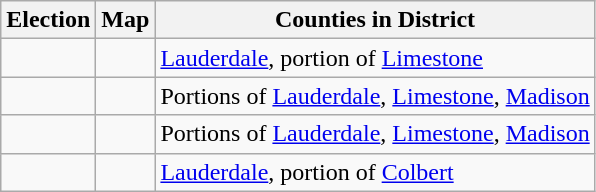<table class="wikitable">
<tr>
<th>Election</th>
<th>Map</th>
<th>Counties in District</th>
</tr>
<tr>
<td></td>
<td></td>
<td><a href='#'>Lauderdale</a>, portion of <a href='#'>Limestone</a></td>
</tr>
<tr>
<td></td>
<td></td>
<td>Portions of <a href='#'>Lauderdale</a>, <a href='#'>Limestone</a>, <a href='#'>Madison</a></td>
</tr>
<tr>
<td></td>
<td></td>
<td>Portions of <a href='#'>Lauderdale</a>, <a href='#'>Limestone</a>, <a href='#'>Madison</a></td>
</tr>
<tr>
<td></td>
<td></td>
<td><a href='#'>Lauderdale</a>, portion of <a href='#'>Colbert</a></td>
</tr>
</table>
